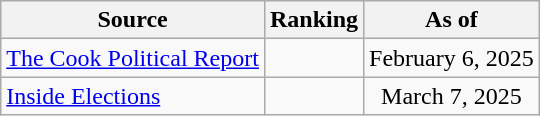<table class="wikitable" style="text-align:center">
<tr>
<th>Source</th>
<th>Ranking</th>
<th>As of</th>
</tr>
<tr>
<td align=left><a href='#'>The Cook Political Report</a></td>
<td></td>
<td>February 6, 2025</td>
</tr>
<tr>
<td align=left><a href='#'>Inside Elections</a></td>
<td></td>
<td>March 7, 2025</td>
</tr>
</table>
